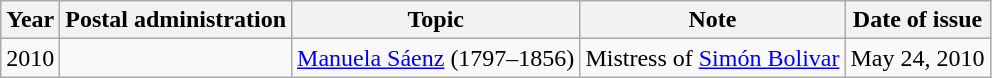<table class="wikitable">
<tr>
<th>Year</th>
<th>Postal administration</th>
<th>Topic</th>
<th>Note</th>
<th>Date of issue</th>
</tr>
<tr>
<td>2010</td>
<td></td>
<td><a href='#'>Manuela Sáenz</a> (1797–1856)</td>
<td>Mistress of <a href='#'>Simón Bolivar</a></td>
<td>May 24, 2010</td>
</tr>
</table>
